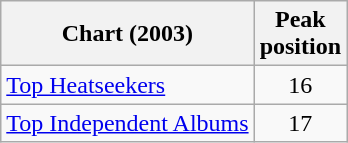<table class="wikitable">
<tr>
<th>Chart (2003)</th>
<th>Peak<br>position</th>
</tr>
<tr>
<td><a href='#'>Top Heatseekers</a></td>
<td align="center">16</td>
</tr>
<tr>
<td><a href='#'>Top Independent Albums</a></td>
<td align="center">17</td>
</tr>
</table>
